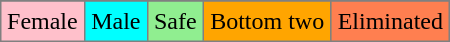<table style="background:gray; border:1px solid gray; border-collapse:collapse; margin:1em auto; text-align:center;" cellpadding="4" border="2">
<tr>
<td style="background:pink;">Female</td>
<td style="background:cyan;">Male</td>
<td style="background:lightgreen;" padding-left: 1em;">Safe</td>
<td style="background:orange;" padding-left: 1em;">Bottom two</td>
<td style="background:coral;" padding-left: 1em;">Eliminated</td>
</tr>
</table>
